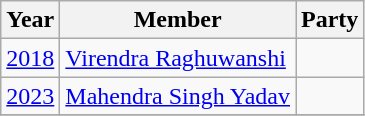<table class="wikitable sortable">
<tr>
<th>Year</th>
<th>Member</th>
<th colspan=2>Party</th>
</tr>
<tr>
<td><a href='#'>2018</a></td>
<td><a href='#'>Virendra Raghuwanshi</a></td>
<td></td>
</tr>
<tr>
<td><a href='#'>2023</a></td>
<td><a href='#'>Mahendra Singh Yadav</a></td>
<td></td>
</tr>
<tr>
</tr>
</table>
